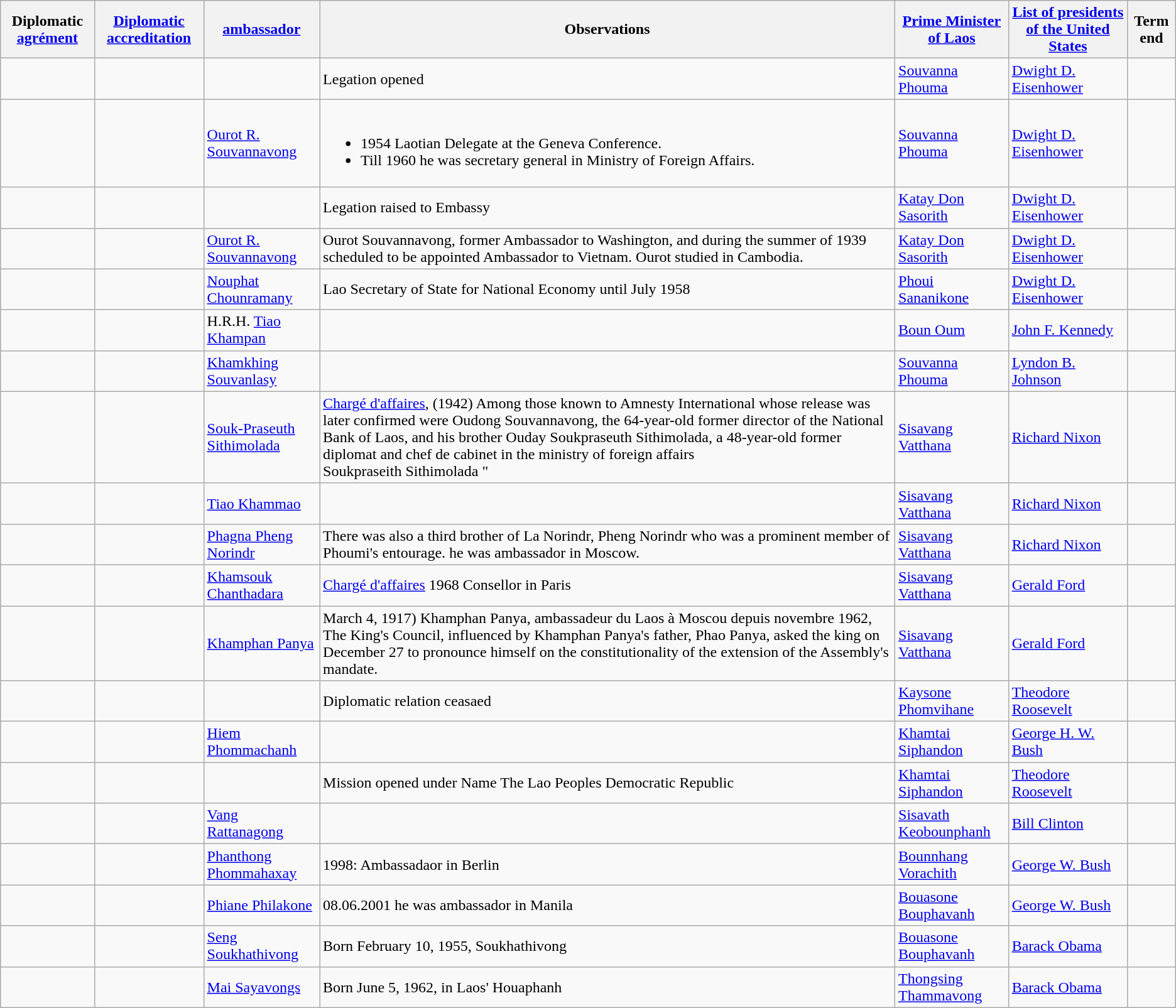<table class="wikitable sortable">
<tr>
<th>Diplomatic <a href='#'>agrément</a></th>
<th><a href='#'>Diplomatic accreditation</a></th>
<th><a href='#'>ambassador</a></th>
<th>Observations</th>
<th><a href='#'>Prime Minister of Laos</a></th>
<th><a href='#'>List of presidents of the United States</a></th>
<th>Term end</th>
</tr>
<tr>
<td></td>
<td></td>
<td></td>
<td>Legation opened</td>
<td><a href='#'>Souvanna Phouma</a></td>
<td><a href='#'>Dwight D. Eisenhower</a></td>
<td></td>
</tr>
<tr>
<td></td>
<td></td>
<td><a href='#'>Ourot R. Souvannavong</a></td>
<td><br><ul><li>1954 Laotian Delegate at the Geneva Conference.</li><li>Till 1960 he was secretary general in Ministry of Foreign Affairs.</li></ul></td>
<td><a href='#'>Souvanna Phouma</a></td>
<td><a href='#'>Dwight D. Eisenhower</a></td>
<td></td>
</tr>
<tr>
<td></td>
<td></td>
<td></td>
<td>Legation raised to Embassy</td>
<td><a href='#'>Katay Don Sasorith</a></td>
<td><a href='#'>Dwight D. Eisenhower</a></td>
<td></td>
</tr>
<tr>
<td></td>
<td></td>
<td><a href='#'>Ourot R. Souvannavong</a></td>
<td>Ourot Souvannavong, former Ambassador to Washington, and during the summer of 1939 scheduled to be appointed Ambassador to Vietnam. Ourot studied in Cambodia.</td>
<td><a href='#'>Katay Don Sasorith</a></td>
<td><a href='#'>Dwight D. Eisenhower</a></td>
<td></td>
</tr>
<tr>
<td></td>
<td></td>
<td><a href='#'>Nouphat Chounramany</a></td>
<td>Lao Secretary of State for National Economy until July 1958</td>
<td><a href='#'>Phoui Sananikone</a></td>
<td><a href='#'>Dwight D. Eisenhower</a></td>
<td></td>
</tr>
<tr>
<td></td>
<td></td>
<td>H.R.H. <a href='#'>Tiao Khampan</a></td>
<td></td>
<td><a href='#'>Boun Oum</a></td>
<td><a href='#'>John F. Kennedy</a></td>
<td></td>
</tr>
<tr>
<td></td>
<td></td>
<td><a href='#'>Khamkhing Souvanlasy</a></td>
<td></td>
<td><a href='#'>Souvanna Phouma</a></td>
<td><a href='#'>Lyndon B. Johnson</a></td>
<td></td>
</tr>
<tr>
<td></td>
<td></td>
<td><a href='#'>Souk-Praseuth Sithimolada</a></td>
<td><a href='#'>Chargé d'affaires</a>, (1942) Among those known to Amnesty International whose release was later confirmed were Oudong Souvannavong, the 64-year-old former director of the National Bank of Laos, and his brother Ouday Soukpraseuth Sithimolada, a 48-year-old former diplomat and chef de cabinet in the ministry of foreign affairs<br>Soukpraseith Sithimolada
"</td>
<td><a href='#'>Sisavang Vatthana</a></td>
<td><a href='#'>Richard Nixon</a></td>
<td></td>
</tr>
<tr>
<td></td>
<td></td>
<td><a href='#'>Tiao Khammao</a></td>
<td></td>
<td><a href='#'>Sisavang Vatthana</a></td>
<td><a href='#'>Richard Nixon</a></td>
<td></td>
</tr>
<tr>
<td></td>
<td></td>
<td><a href='#'>Phagna Pheng Norindr</a></td>
<td>There was also a third brother of La Norindr, Pheng Norindr who was a prominent member of Phoumi's entourage. he was ambassador in Moscow.</td>
<td><a href='#'>Sisavang Vatthana</a></td>
<td><a href='#'>Richard Nixon</a></td>
<td></td>
</tr>
<tr>
<td></td>
<td></td>
<td><a href='#'>Khamsouk Chanthadara</a></td>
<td><a href='#'>Chargé d'affaires</a> 1968 Consellor in Paris</td>
<td><a href='#'>Sisavang Vatthana</a></td>
<td><a href='#'>Gerald Ford</a></td>
<td></td>
</tr>
<tr>
<td></td>
<td></td>
<td><a href='#'>Khamphan Panya</a></td>
<td>March 4, 1917) Khamphan Panya, ambassadeur du Laos à Moscou depuis novembre 1962, The King's Council, influenced by Khamphan Panya's father, Phao Panya, asked the king on December 27 to pronounce himself on the constitutionality of the extension of the Assembly's mandate.</td>
<td><a href='#'>Sisavang Vatthana</a></td>
<td><a href='#'>Gerald Ford</a></td>
<td></td>
</tr>
<tr>
<td></td>
<td></td>
<td></td>
<td>Diplomatic relation ceasaed</td>
<td><a href='#'>Kaysone Phomvihane</a></td>
<td><a href='#'>Theodore Roosevelt</a></td>
<td></td>
</tr>
<tr>
<td></td>
<td></td>
<td><a href='#'>Hiem Phommachanh</a></td>
<td></td>
<td><a href='#'>Khamtai Siphandon</a></td>
<td><a href='#'>George H. W. Bush</a></td>
<td></td>
</tr>
<tr>
<td></td>
<td></td>
<td></td>
<td>Mission opened under Name The Lao Peoples Democratic Republic</td>
<td><a href='#'>Khamtai Siphandon</a></td>
<td><a href='#'>Theodore Roosevelt</a></td>
<td></td>
</tr>
<tr>
<td></td>
<td></td>
<td><a href='#'>Vang Rattanagong</a></td>
<td></td>
<td><a href='#'>Sisavath Keobounphanh</a></td>
<td><a href='#'>Bill Clinton</a></td>
<td></td>
</tr>
<tr>
<td></td>
<td></td>
<td><a href='#'>Phanthong Phommahaxay</a></td>
<td>1998: Ambassadaor in Berlin</td>
<td><a href='#'>Bounnhang Vorachith</a></td>
<td><a href='#'>George W. Bush</a></td>
<td></td>
</tr>
<tr>
<td></td>
<td></td>
<td><a href='#'>Phiane Philakone</a></td>
<td>08.06.2001 he was ambassador in Manila </td>
<td><a href='#'>Bouasone Bouphavanh</a></td>
<td><a href='#'>George W. Bush</a></td>
<td></td>
</tr>
<tr>
<td></td>
<td></td>
<td><a href='#'>Seng Soukhathivong</a></td>
<td>Born February 10, 1955, Soukhathivong </td>
<td><a href='#'>Bouasone Bouphavanh</a></td>
<td><a href='#'>Barack Obama</a></td>
<td></td>
</tr>
<tr>
<td></td>
<td></td>
<td><a href='#'>Mai Sayavongs</a></td>
<td>Born June 5, 1962, in Laos' Houaphanh </td>
<td><a href='#'>Thongsing Thammavong</a></td>
<td><a href='#'>Barack Obama</a></td>
<td></td>
</tr>
</table>
